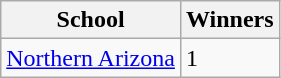<table class="wikitable">
<tr>
<th bgcolor="#e5e5e5">School</th>
<th bgcolor="#e5e5e5">Winners</th>
</tr>
<tr>
<td><a href='#'>Northern Arizona</a></td>
<td>1</td>
</tr>
</table>
